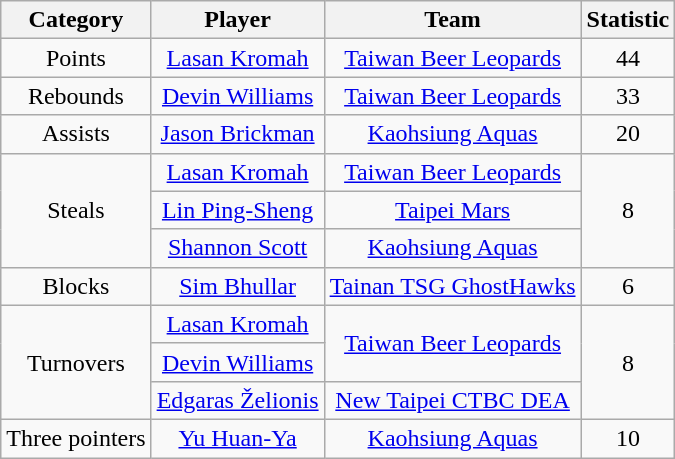<table class="wikitable" style="text-align:center;">
<tr>
<th>Category</th>
<th>Player</th>
<th>Team</th>
<th>Statistic</th>
</tr>
<tr>
<td>Points</td>
<td><a href='#'>Lasan Kromah</a></td>
<td><a href='#'>Taiwan Beer Leopards</a></td>
<td>44</td>
</tr>
<tr>
<td>Rebounds</td>
<td><a href='#'>Devin Williams</a></td>
<td><a href='#'>Taiwan Beer Leopards</a></td>
<td>33</td>
</tr>
<tr>
<td>Assists</td>
<td><a href='#'>Jason Brickman</a></td>
<td><a href='#'>Kaohsiung Aquas</a></td>
<td>20</td>
</tr>
<tr>
<td rowspan=3>Steals</td>
<td><a href='#'>Lasan Kromah</a></td>
<td><a href='#'>Taiwan Beer Leopards</a></td>
<td rowspan=3>8</td>
</tr>
<tr>
<td><a href='#'>Lin Ping-Sheng</a></td>
<td><a href='#'>Taipei Mars</a></td>
</tr>
<tr>
<td><a href='#'>Shannon Scott</a></td>
<td><a href='#'>Kaohsiung Aquas</a></td>
</tr>
<tr>
<td>Blocks</td>
<td><a href='#'>Sim Bhullar</a></td>
<td><a href='#'>Tainan TSG GhostHawks</a></td>
<td>6</td>
</tr>
<tr>
<td rowspan=3>Turnovers</td>
<td><a href='#'>Lasan Kromah</a></td>
<td rowspan=2><a href='#'>Taiwan Beer Leopards</a></td>
<td rowspan=3>8</td>
</tr>
<tr>
<td><a href='#'>Devin Williams</a></td>
</tr>
<tr>
<td><a href='#'>Edgaras Želionis</a></td>
<td><a href='#'>New Taipei CTBC DEA</a></td>
</tr>
<tr>
<td>Three pointers</td>
<td><a href='#'>Yu Huan-Ya</a></td>
<td><a href='#'>Kaohsiung Aquas</a></td>
<td>10</td>
</tr>
</table>
